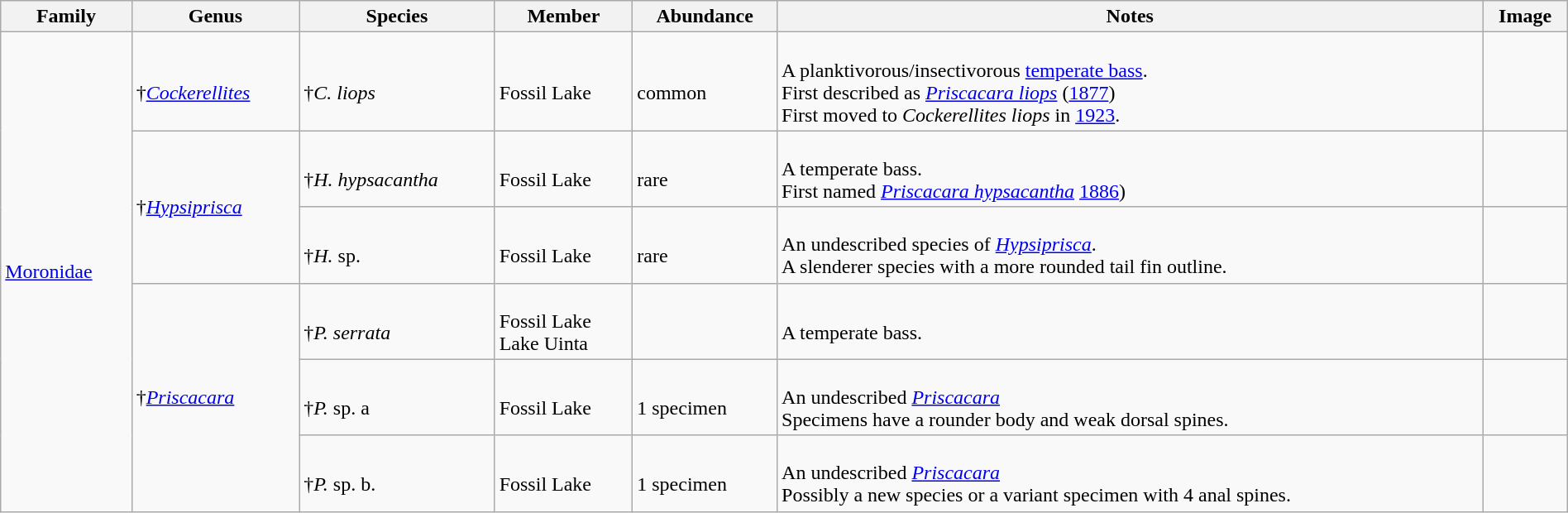<table class="wikitable" style="margin:auto;width:100%;">
<tr>
<th>Family</th>
<th>Genus</th>
<th>Species</th>
<th>Member</th>
<th>Abundance</th>
<th>Notes</th>
<th>Image</th>
</tr>
<tr>
<td rowspan=6><a href='#'>Moronidae</a></td>
<td><br>†<em><a href='#'>Cockerellites</a></em></td>
<td><br>†<em>C. liops</em> </td>
<td><br>Fossil Lake</td>
<td><br>common</td>
<td><br>A planktivorous/insectivorous <a href='#'>temperate bass</a>.<br>First described as <em><a href='#'>Priscacara liops</a></em> (<a href='#'>1877</a>)<br>First moved to <em>Cockerellites liops</em> in <a href='#'>1923</a>.</td>
<td><br></td>
</tr>
<tr>
<td rowspan=2>†<em><a href='#'>Hypsiprisca</a></em></td>
<td><br>†<em>H. hypsacantha</em> </td>
<td><br>Fossil Lake</td>
<td><br>rare</td>
<td><br>A temperate bass.<br>First named <em><a href='#'>Priscacara hypsacantha</a></em> <a href='#'>1886</a>)</td>
<td><br></td>
</tr>
<tr>
<td><br>†<em>H.</em> sp.</td>
<td><br>Fossil Lake</td>
<td><br>rare</td>
<td><br>An undescribed species of <em><a href='#'>Hypsiprisca</a></em>.<br> A slenderer species with a more rounded tail fin outline.</td>
<td><br></td>
</tr>
<tr>
<td rowspan=3>†<em><a href='#'>Priscacara</a></em></td>
<td><br>†<em>P. serrata</em> </td>
<td><br>Fossil Lake<br>
Lake Uinta</td>
<td></td>
<td><br>A temperate bass.</td>
<td><br></td>
</tr>
<tr>
<td><br>†<em>P.</em> sp. a</td>
<td><br>Fossil Lake</td>
<td><br>1 specimen</td>
<td><br>An undescribed <em><a href='#'>Priscacara</a></em><br> Specimens have a rounder body and weak dorsal spines.</td>
<td></td>
</tr>
<tr>
<td><br>†<em>P.</em> sp. b.</td>
<td><br>Fossil Lake</td>
<td><br>1 specimen</td>
<td><br>An undescribed <em><a href='#'>Priscacara</a></em><br> Possibly a new species or a variant specimen with 4 anal spines.</td>
<td></td>
</tr>
</table>
